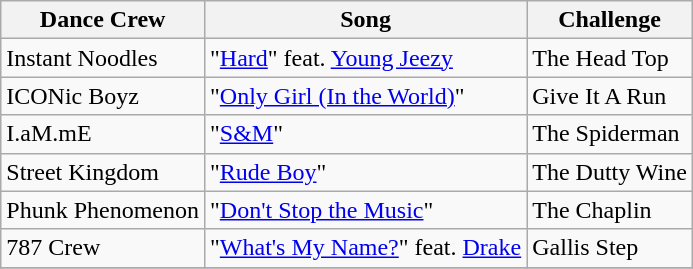<table class="wikitable">
<tr>
<th>Dance Crew</th>
<th>Song</th>
<th>Challenge</th>
</tr>
<tr>
<td>Instant Noodles</td>
<td>"<a href='#'>Hard</a>" feat. <a href='#'>Young Jeezy</a></td>
<td>The Head Top</td>
</tr>
<tr>
<td>ICONic Boyz</td>
<td>"<a href='#'>Only Girl (In the World)</a>"</td>
<td>Give It A Run</td>
</tr>
<tr>
<td>I.aM.mE</td>
<td>"<a href='#'>S&M</a>"</td>
<td>The Spiderman</td>
</tr>
<tr>
<td>Street Kingdom</td>
<td>"<a href='#'>Rude Boy</a>"</td>
<td>The Dutty Wine</td>
</tr>
<tr>
<td>Phunk Phenomenon</td>
<td>"<a href='#'>Don't Stop the Music</a>"</td>
<td>The Chaplin</td>
</tr>
<tr>
<td>787 Crew</td>
<td>"<a href='#'>What's My Name?</a>" feat. <a href='#'>Drake</a></td>
<td>Gallis Step</td>
</tr>
<tr>
</tr>
</table>
